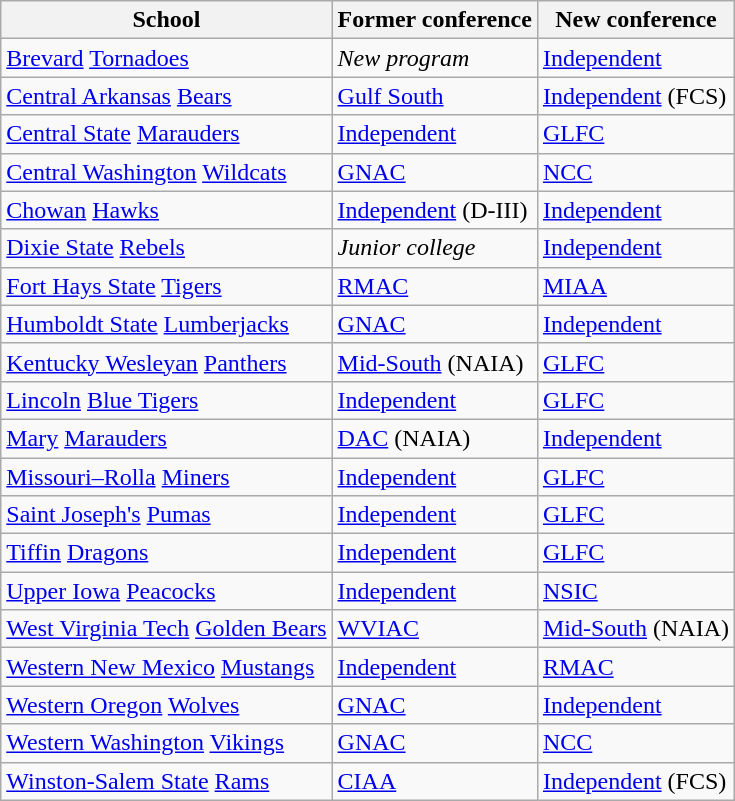<table class="wikitable sortable">
<tr>
<th>School</th>
<th>Former conference</th>
<th>New conference</th>
</tr>
<tr>
<td><a href='#'>Brevard</a> <a href='#'>Tornadoes</a></td>
<td><em>New program</em></td>
<td><a href='#'>Independent</a></td>
</tr>
<tr>
<td><a href='#'>Central Arkansas</a> <a href='#'>Bears</a></td>
<td><a href='#'>Gulf South</a></td>
<td><a href='#'>Independent</a> (FCS)</td>
</tr>
<tr>
<td><a href='#'>Central State</a> <a href='#'>Marauders</a></td>
<td><a href='#'>Independent</a></td>
<td><a href='#'>GLFC</a></td>
</tr>
<tr>
<td><a href='#'>Central Washington</a> <a href='#'>Wildcats</a></td>
<td><a href='#'>GNAC</a></td>
<td><a href='#'>NCC</a></td>
</tr>
<tr>
<td><a href='#'>Chowan</a> <a href='#'>Hawks</a></td>
<td><a href='#'>Independent</a> (D-III)</td>
<td><a href='#'>Independent</a></td>
</tr>
<tr>
<td><a href='#'>Dixie State</a> <a href='#'>Rebels</a></td>
<td><em>Junior college</em></td>
<td><a href='#'>Independent</a></td>
</tr>
<tr>
<td><a href='#'>Fort Hays State</a> <a href='#'>Tigers</a></td>
<td><a href='#'>RMAC</a></td>
<td><a href='#'>MIAA</a></td>
</tr>
<tr>
<td><a href='#'>Humboldt State</a> <a href='#'>Lumberjacks</a></td>
<td><a href='#'>GNAC</a></td>
<td><a href='#'>Independent</a></td>
</tr>
<tr>
<td><a href='#'>Kentucky Wesleyan</a> <a href='#'>Panthers</a></td>
<td><a href='#'>Mid-South</a> (NAIA)</td>
<td><a href='#'>GLFC</a></td>
</tr>
<tr>
<td><a href='#'>Lincoln</a> <a href='#'>Blue Tigers</a></td>
<td><a href='#'>Independent</a></td>
<td><a href='#'>GLFC</a></td>
</tr>
<tr>
<td><a href='#'>Mary</a> <a href='#'>Marauders</a></td>
<td><a href='#'>DAC</a> (NAIA)</td>
<td><a href='#'>Independent</a></td>
</tr>
<tr>
<td><a href='#'>Missouri–Rolla</a> <a href='#'>Miners</a></td>
<td><a href='#'>Independent</a></td>
<td><a href='#'>GLFC</a></td>
</tr>
<tr>
<td><a href='#'>Saint Joseph's</a> <a href='#'>Pumas</a></td>
<td><a href='#'>Independent</a></td>
<td><a href='#'>GLFC</a></td>
</tr>
<tr>
<td><a href='#'>Tiffin</a> <a href='#'>Dragons</a></td>
<td><a href='#'>Independent</a></td>
<td><a href='#'>GLFC</a></td>
</tr>
<tr>
<td><a href='#'>Upper Iowa</a> <a href='#'>Peacocks</a></td>
<td><a href='#'>Independent</a></td>
<td><a href='#'>NSIC</a></td>
</tr>
<tr>
<td><a href='#'>West Virginia Tech</a> <a href='#'>Golden Bears</a></td>
<td><a href='#'>WVIAC</a></td>
<td><a href='#'>Mid-South</a> (NAIA)</td>
</tr>
<tr>
<td><a href='#'>Western New Mexico</a> <a href='#'>Mustangs</a></td>
<td><a href='#'>Independent</a></td>
<td><a href='#'>RMAC</a></td>
</tr>
<tr>
<td><a href='#'>Western Oregon</a> <a href='#'>Wolves</a></td>
<td><a href='#'>GNAC</a></td>
<td><a href='#'>Independent</a></td>
</tr>
<tr>
<td><a href='#'>Western Washington</a> <a href='#'>Vikings</a></td>
<td><a href='#'>GNAC</a></td>
<td><a href='#'>NCC</a></td>
</tr>
<tr>
<td><a href='#'>Winston-Salem State</a> <a href='#'>Rams</a></td>
<td><a href='#'>CIAA</a></td>
<td><a href='#'>Independent</a> (FCS)</td>
</tr>
</table>
